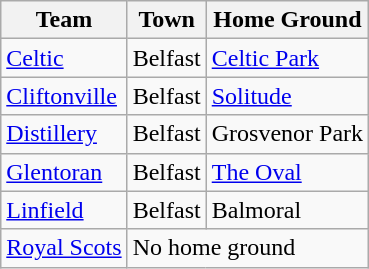<table class="wikitable sortable">
<tr>
<th>Team</th>
<th>Town</th>
<th>Home Ground</th>
</tr>
<tr>
<td><a href='#'>Celtic</a></td>
<td>Belfast</td>
<td><a href='#'>Celtic Park</a></td>
</tr>
<tr>
<td><a href='#'>Cliftonville</a></td>
<td>Belfast</td>
<td><a href='#'>Solitude</a></td>
</tr>
<tr>
<td><a href='#'>Distillery</a></td>
<td>Belfast</td>
<td>Grosvenor Park</td>
</tr>
<tr>
<td><a href='#'>Glentoran</a></td>
<td>Belfast</td>
<td><a href='#'>The Oval</a></td>
</tr>
<tr>
<td><a href='#'>Linfield</a></td>
<td>Belfast</td>
<td>Balmoral</td>
</tr>
<tr>
<td><a href='#'>Royal Scots</a></td>
<td colspan=2>No home ground</td>
</tr>
</table>
